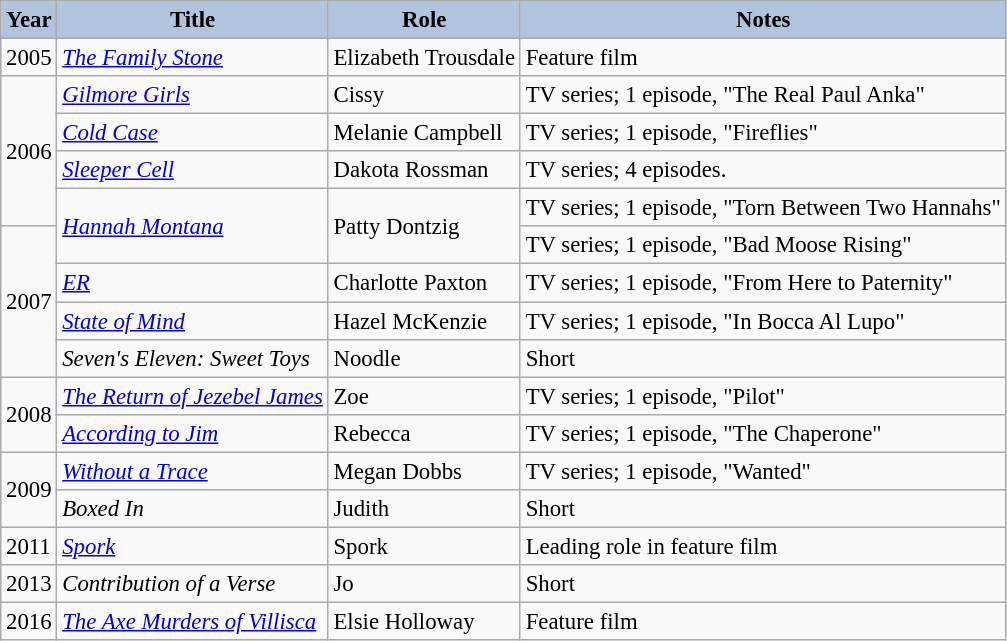<table class="wikitable" style="font-size:95%;">
<tr>
<th style="background:#B0C4DE;">Year</th>
<th style="background:#B0C4DE;">Title</th>
<th style="background:#B0C4DE;">Role</th>
<th style="background:#B0C4DE;">Notes</th>
</tr>
<tr>
<td>2005</td>
<td><em><a href='#'>The Family Stone</a></em></td>
<td>Elizabeth Trousdale</td>
<td>Feature film</td>
</tr>
<tr>
<td rowspan="4">2006</td>
<td><em><a href='#'>Gilmore Girls</a></em></td>
<td>Cissy</td>
<td>TV series; 1 episode, "The Real Paul Anka"</td>
</tr>
<tr>
<td><em><a href='#'>Cold Case</a></em></td>
<td>Melanie Campbell</td>
<td>TV series; 1 episode, "Fireflies"</td>
</tr>
<tr>
<td><em><a href='#'>Sleeper Cell</a></em></td>
<td>Dakota Rossman</td>
<td>TV series; 4 episodes.</td>
</tr>
<tr>
<td rowspan="2"><em><a href='#'>Hannah Montana</a></em></td>
<td rowspan="2">Patty Dontzig</td>
<td>TV series; 1 episode, "Torn Between Two Hannahs"</td>
</tr>
<tr>
<td rowspan="4">2007</td>
<td>TV series; 1 episode, "Bad Moose Rising"</td>
</tr>
<tr>
<td><em><a href='#'>ER</a></em></td>
<td>Charlotte Paxton</td>
<td>TV series; 1 episode, "From Here to Paternity"</td>
</tr>
<tr>
<td><em><a href='#'>State of Mind</a></em></td>
<td>Hazel McKenzie</td>
<td>TV series; 1 episode, "In Bocca Al Lupo"</td>
</tr>
<tr>
<td><em>Seven's Eleven: Sweet Toys</em></td>
<td>Noodle</td>
<td>Short</td>
</tr>
<tr>
<td rowspan="2">2008</td>
<td><em><a href='#'>The Return of Jezebel James</a></em></td>
<td>Zoe</td>
<td>TV series; 1 episode, "Pilot"</td>
</tr>
<tr>
<td><em><a href='#'>According to Jim</a></em></td>
<td>Rebecca</td>
<td>TV series; 1 episode, "The Chaperone"</td>
</tr>
<tr>
<td rowspan="2">2009</td>
<td><em><a href='#'>Without a Trace</a></em></td>
<td>Megan Dobbs</td>
<td>TV series; 1 episode, "Wanted"</td>
</tr>
<tr>
<td><em>Boxed In</em></td>
<td>Judith</td>
<td>Short</td>
</tr>
<tr>
<td>2011</td>
<td><em><a href='#'>Spork</a></em></td>
<td>Spork</td>
<td>Leading role in feature film</td>
</tr>
<tr>
<td>2013</td>
<td><em>Contribution of a Verse</em></td>
<td>Jo</td>
<td>Short</td>
</tr>
<tr>
<td>2016</td>
<td><em><a href='#'>The Axe Murders of Villisca</a></em></td>
<td>Elsie Holloway</td>
<td>Feature film</td>
</tr>
</table>
